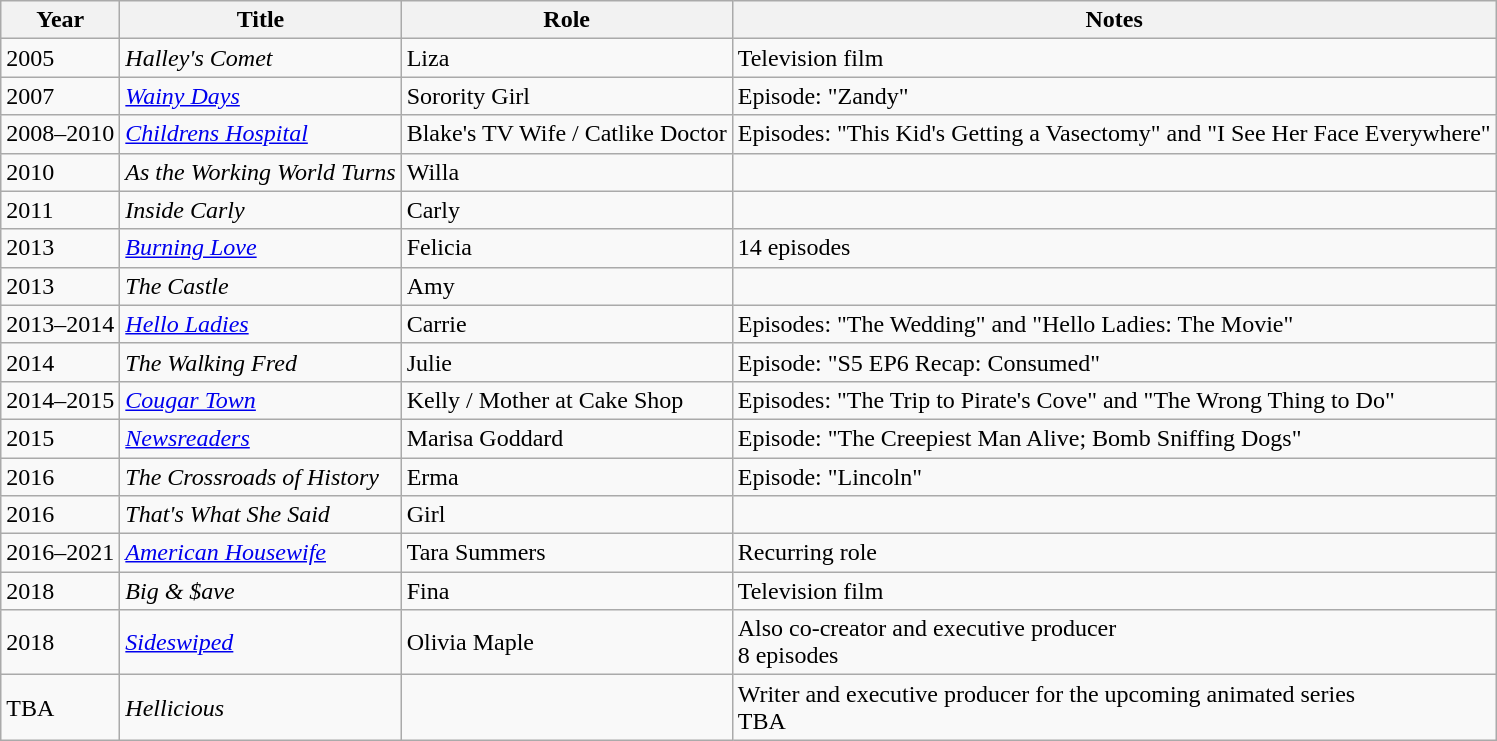<table class="wikitable">
<tr>
<th>Year</th>
<th>Title</th>
<th>Role</th>
<th>Notes</th>
</tr>
<tr>
<td>2005</td>
<td><em>Halley's Comet</em></td>
<td>Liza</td>
<td>Television film</td>
</tr>
<tr>
<td>2007</td>
<td><em><a href='#'>Wainy Days</a></em></td>
<td>Sorority Girl</td>
<td>Episode: "Zandy"</td>
</tr>
<tr>
<td>2008–2010</td>
<td><em><a href='#'>Childrens Hospital</a></em></td>
<td>Blake's TV Wife / Catlike Doctor</td>
<td>Episodes: "This Kid's Getting a Vasectomy" and "I See Her Face Everywhere"</td>
</tr>
<tr>
<td>2010</td>
<td><em>As the Working World Turns</em></td>
<td>Willa</td>
<td></td>
</tr>
<tr>
<td>2011</td>
<td><em>Inside Carly</em></td>
<td>Carly</td>
<td></td>
</tr>
<tr>
<td>2013</td>
<td><em><a href='#'>Burning Love</a></em></td>
<td>Felicia</td>
<td>14 episodes</td>
</tr>
<tr>
<td>2013</td>
<td><em>The Castle</em></td>
<td>Amy</td>
<td></td>
</tr>
<tr>
<td>2013–2014</td>
<td><em><a href='#'>Hello Ladies</a></em></td>
<td>Carrie</td>
<td>Episodes: "The Wedding" and "Hello Ladies: The Movie"</td>
</tr>
<tr>
<td>2014</td>
<td><em>The Walking Fred</em></td>
<td>Julie</td>
<td>Episode: "S5 EP6 Recap: Consumed"</td>
</tr>
<tr>
<td>2014–2015</td>
<td><em><a href='#'>Cougar Town</a></em></td>
<td>Kelly / Mother at Cake Shop</td>
<td>Episodes: "The Trip to Pirate's Cove" and "The Wrong Thing to Do"</td>
</tr>
<tr>
<td>2015</td>
<td><em><a href='#'>Newsreaders</a></em></td>
<td>Marisa Goddard</td>
<td>Episode: "The Creepiest Man Alive; Bomb Sniffing Dogs"</td>
</tr>
<tr>
<td>2016</td>
<td><em>The Crossroads of History</em></td>
<td>Erma</td>
<td>Episode: "Lincoln"</td>
</tr>
<tr>
<td>2016</td>
<td><em>That's What She Said</em></td>
<td>Girl</td>
<td></td>
</tr>
<tr>
<td>2016–2021</td>
<td><em><a href='#'>American Housewife</a></em></td>
<td>Tara Summers</td>
<td>Recurring role</td>
</tr>
<tr>
<td>2018</td>
<td><em>Big & $ave</em></td>
<td>Fina</td>
<td>Television film</td>
</tr>
<tr>
<td>2018</td>
<td><em><a href='#'>Sideswiped</a></em></td>
<td>Olivia Maple</td>
<td>Also co-creator and executive producer<br>8 episodes</td>
</tr>
<tr>
<td>TBA</td>
<td><em>Hellicious</em></td>
<td></td>
<td>Writer and executive producer for the upcoming animated series<br>TBA</td>
</tr>
</table>
